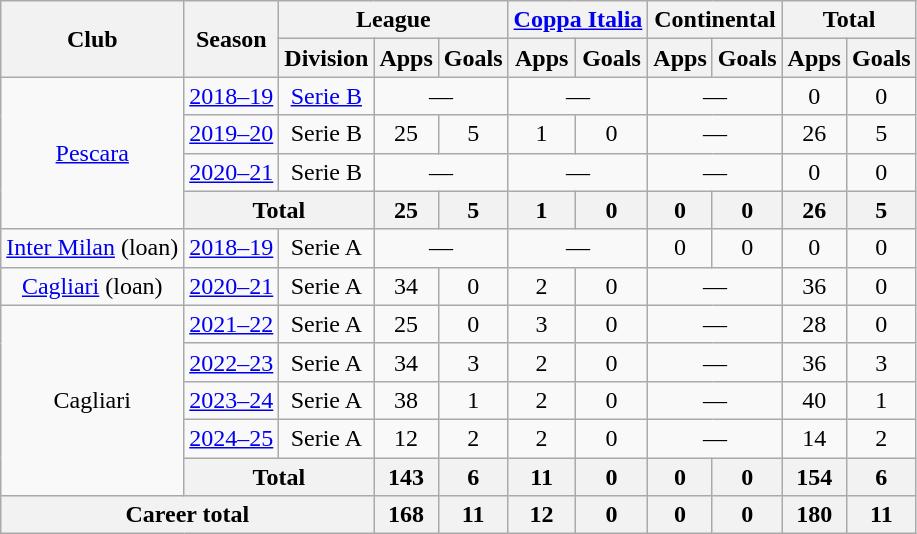<table class="wikitable" style="text-align:center">
<tr>
<th rowspan="2">Club</th>
<th rowspan="2">Season</th>
<th colspan="3">League</th>
<th colspan="2"><a href='#'>Coppa Italia</a></th>
<th colspan="2">Continental</th>
<th colspan="2">Total</th>
</tr>
<tr>
<th>Division</th>
<th>Apps</th>
<th>Goals</th>
<th>Apps</th>
<th>Goals</th>
<th>Apps</th>
<th>Goals</th>
<th>Apps</th>
<th>Goals</th>
</tr>
<tr>
<td rowspan="4"><a href='#'>Pescara</a></td>
<td><a href='#'>2018–19</a></td>
<td><a href='#'>Serie B</a></td>
<td colspan="2">—</td>
<td colspan="2">—</td>
<td colspan="2">—</td>
<td>0</td>
<td>0</td>
</tr>
<tr>
<td><a href='#'>2019–20</a></td>
<td>Serie B</td>
<td>25</td>
<td>5</td>
<td>1</td>
<td>0</td>
<td colspan="2">—</td>
<td>26</td>
<td>5</td>
</tr>
<tr>
<td><a href='#'>2020–21</a></td>
<td>Serie B</td>
<td colspan="2">—</td>
<td colspan="2">—</td>
<td colspan="2">—</td>
<td>0</td>
<td>0</td>
</tr>
<tr>
<th colspan="2">Total</th>
<th>25</th>
<th>5</th>
<th>1</th>
<th>0</th>
<th>0</th>
<th>0</th>
<th>26</th>
<th>5</th>
</tr>
<tr>
<td><a href='#'>Inter Milan</a> (loan)</td>
<td><a href='#'>2018–19</a></td>
<td>Serie A</td>
<td colspan="2">—</td>
<td colspan="2">—</td>
<td>0</td>
<td>0</td>
<td>0</td>
<td>0</td>
</tr>
<tr>
<td><a href='#'>Cagliari</a> (loan)</td>
<td><a href='#'>2020–21</a></td>
<td>Serie A</td>
<td>34</td>
<td>0</td>
<td>2</td>
<td>0</td>
<td colspan="2">—</td>
<td>36</td>
<td>0</td>
</tr>
<tr>
<td rowspan="5">Cagliari</td>
<td><a href='#'>2021–22</a></td>
<td>Serie A</td>
<td>25</td>
<td>0</td>
<td>3</td>
<td>0</td>
<td colspan="2">—</td>
<td>28</td>
<td>0</td>
</tr>
<tr>
<td><a href='#'>2022–23</a></td>
<td>Serie A</td>
<td>34</td>
<td>3</td>
<td>2</td>
<td>0</td>
<td colspan="2">—</td>
<td>36</td>
<td>3</td>
</tr>
<tr>
<td><a href='#'>2023–24</a></td>
<td>Serie A</td>
<td>38</td>
<td>1</td>
<td>2</td>
<td>0</td>
<td colspan="2">—</td>
<td>40</td>
<td>1</td>
</tr>
<tr>
<td><a href='#'>2024–25</a></td>
<td>Serie A</td>
<td>12</td>
<td>2</td>
<td>2</td>
<td>0</td>
<td colspan="2">—</td>
<td>14</td>
<td>2</td>
</tr>
<tr>
<th colspan="2">Total</th>
<th>143</th>
<th>6</th>
<th>11</th>
<th>0</th>
<th>0</th>
<th>0</th>
<th>154</th>
<th>6</th>
</tr>
<tr>
<th colspan="3">Career total</th>
<th>168</th>
<th>11</th>
<th>12</th>
<th>0</th>
<th>0</th>
<th>0</th>
<th>180</th>
<th>11</th>
</tr>
</table>
